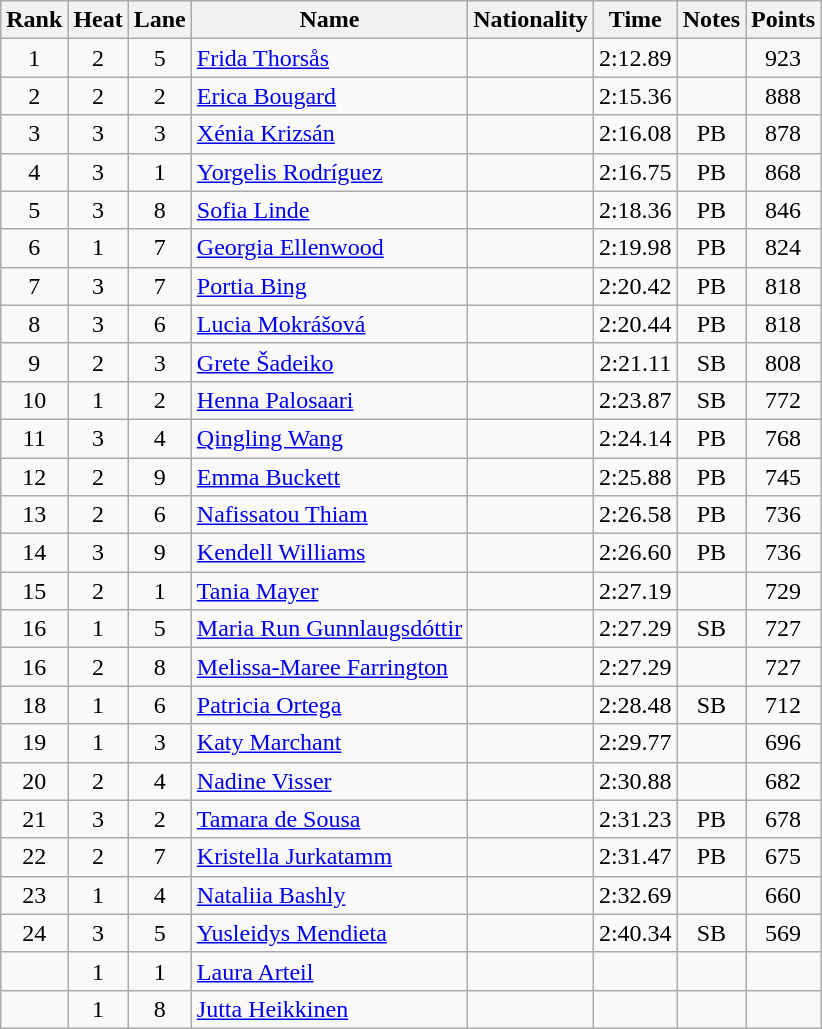<table class="wikitable sortable" style="text-align:center">
<tr>
<th>Rank</th>
<th>Heat</th>
<th>Lane</th>
<th>Name</th>
<th>Nationality</th>
<th>Time</th>
<th>Notes</th>
<th>Points</th>
</tr>
<tr>
<td>1</td>
<td>2</td>
<td>5</td>
<td align=left><a href='#'>Frida Thorsås</a></td>
<td align=left></td>
<td>2:12.89</td>
<td></td>
<td>923</td>
</tr>
<tr>
<td>2</td>
<td>2</td>
<td>2</td>
<td align=left><a href='#'>Erica Bougard</a></td>
<td align=left></td>
<td>2:15.36</td>
<td></td>
<td>888</td>
</tr>
<tr>
<td>3</td>
<td>3</td>
<td>3</td>
<td align=left><a href='#'>Xénia Krizsán</a></td>
<td align=left></td>
<td>2:16.08</td>
<td>PB</td>
<td>878</td>
</tr>
<tr>
<td>4</td>
<td>3</td>
<td>1</td>
<td align=left><a href='#'>Yorgelis Rodríguez</a></td>
<td align=left></td>
<td>2:16.75</td>
<td>PB</td>
<td>868</td>
</tr>
<tr>
<td>5</td>
<td>3</td>
<td>8</td>
<td align=left><a href='#'>Sofia Linde</a></td>
<td align=left></td>
<td>2:18.36</td>
<td>PB</td>
<td>846</td>
</tr>
<tr>
<td>6</td>
<td>1</td>
<td>7</td>
<td align=left><a href='#'>Georgia Ellenwood</a></td>
<td align=left></td>
<td>2:19.98</td>
<td>PB</td>
<td>824</td>
</tr>
<tr>
<td>7</td>
<td>3</td>
<td>7</td>
<td align=left><a href='#'>Portia Bing</a></td>
<td align=left></td>
<td>2:20.42</td>
<td>PB</td>
<td>818</td>
</tr>
<tr>
<td>8</td>
<td>3</td>
<td>6</td>
<td align=left><a href='#'>Lucia Mokrášová</a></td>
<td align=left></td>
<td>2:20.44</td>
<td>PB</td>
<td>818</td>
</tr>
<tr>
<td>9</td>
<td>2</td>
<td>3</td>
<td align=left><a href='#'>Grete Šadeiko</a></td>
<td align=left></td>
<td>2:21.11</td>
<td>SB</td>
<td>808</td>
</tr>
<tr>
<td>10</td>
<td>1</td>
<td>2</td>
<td align=left><a href='#'>Henna Palosaari</a></td>
<td align=left></td>
<td>2:23.87</td>
<td>SB</td>
<td>772</td>
</tr>
<tr>
<td>11</td>
<td>3</td>
<td>4</td>
<td align=left><a href='#'>Qingling Wang</a></td>
<td align=left></td>
<td>2:24.14</td>
<td>PB</td>
<td>768</td>
</tr>
<tr>
<td>12</td>
<td>2</td>
<td>9</td>
<td align=left><a href='#'>Emma Buckett</a></td>
<td align=left></td>
<td>2:25.88</td>
<td>PB</td>
<td>745</td>
</tr>
<tr>
<td>13</td>
<td>2</td>
<td>6</td>
<td align=left><a href='#'>Nafissatou Thiam</a></td>
<td align=left></td>
<td>2:26.58</td>
<td>PB</td>
<td>736</td>
</tr>
<tr>
<td>14</td>
<td>3</td>
<td>9</td>
<td align=left><a href='#'>Kendell Williams</a></td>
<td align=left></td>
<td>2:26.60</td>
<td>PB</td>
<td>736</td>
</tr>
<tr>
<td>15</td>
<td>2</td>
<td>1</td>
<td align=left><a href='#'>Tania Mayer</a></td>
<td align=left></td>
<td>2:27.19</td>
<td></td>
<td>729</td>
</tr>
<tr>
<td>16</td>
<td>1</td>
<td>5</td>
<td align=left><a href='#'>Maria Run Gunnlaugsdóttir</a></td>
<td align=left></td>
<td>2:27.29</td>
<td>SB</td>
<td>727</td>
</tr>
<tr>
<td>16</td>
<td>2</td>
<td>8</td>
<td align=left><a href='#'>Melissa-Maree Farrington</a></td>
<td align=left></td>
<td>2:27.29</td>
<td></td>
<td>727</td>
</tr>
<tr>
<td>18</td>
<td>1</td>
<td>6</td>
<td align=left><a href='#'>Patricia Ortega</a></td>
<td align=left></td>
<td>2:28.48</td>
<td>SB</td>
<td>712</td>
</tr>
<tr>
<td>19</td>
<td>1</td>
<td>3</td>
<td align=left><a href='#'>Katy Marchant</a></td>
<td align=left></td>
<td>2:29.77</td>
<td></td>
<td>696</td>
</tr>
<tr>
<td>20</td>
<td>2</td>
<td>4</td>
<td align=left><a href='#'>Nadine Visser</a></td>
<td align=left></td>
<td>2:30.88</td>
<td></td>
<td>682</td>
</tr>
<tr>
<td>21</td>
<td>3</td>
<td>2</td>
<td align=left><a href='#'>Tamara de Sousa</a></td>
<td align=left></td>
<td>2:31.23</td>
<td>PB</td>
<td>678</td>
</tr>
<tr>
<td>22</td>
<td>2</td>
<td>7</td>
<td align=left><a href='#'>Kristella Jurkatamm</a></td>
<td align=left></td>
<td>2:31.47</td>
<td>PB</td>
<td>675</td>
</tr>
<tr>
<td>23</td>
<td>1</td>
<td>4</td>
<td align=left><a href='#'>Nataliia Bashly</a></td>
<td align=left></td>
<td>2:32.69</td>
<td></td>
<td>660</td>
</tr>
<tr>
<td>24</td>
<td>3</td>
<td>5</td>
<td align=left><a href='#'>Yusleidys Mendieta</a></td>
<td align=left></td>
<td>2:40.34</td>
<td>SB</td>
<td>569</td>
</tr>
<tr>
<td></td>
<td>1</td>
<td>1</td>
<td align=left><a href='#'>Laura Arteil</a></td>
<td align=left></td>
<td></td>
<td></td>
<td></td>
</tr>
<tr>
<td></td>
<td>1</td>
<td>8</td>
<td align=left><a href='#'>Jutta Heikkinen</a></td>
<td align=left></td>
<td></td>
<td></td>
<td></td>
</tr>
</table>
